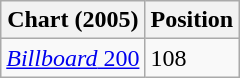<table class="wikitable">
<tr>
<th>Chart (2005)</th>
<th>Position</th>
</tr>
<tr>
<td><a href='#'><em>Billboard</em> 200</a></td>
<td>108</td>
</tr>
</table>
